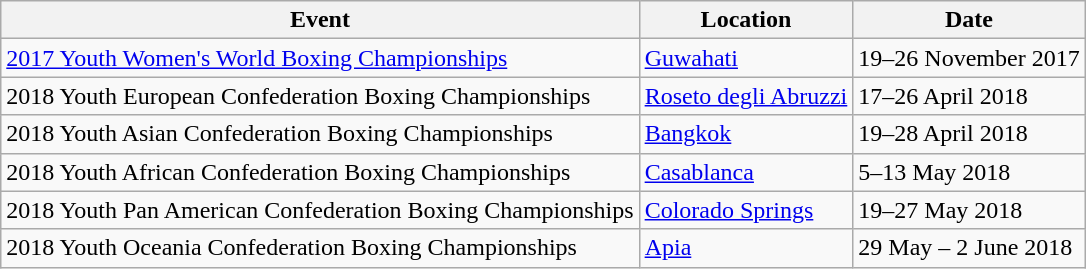<table class="wikitable">
<tr>
<th>Event</th>
<th>Location</th>
<th>Date</th>
</tr>
<tr>
<td><a href='#'>2017 Youth Women's World Boxing Championships</a></td>
<td> <a href='#'>Guwahati</a></td>
<td>19–26 November 2017</td>
</tr>
<tr>
<td>2018 Youth European Confederation Boxing Championships</td>
<td> <a href='#'>Roseto degli Abruzzi</a></td>
<td>17–26 April 2018</td>
</tr>
<tr>
<td>2018 Youth Asian Confederation Boxing Championships</td>
<td> <a href='#'>Bangkok</a></td>
<td>19–28 April 2018</td>
</tr>
<tr>
<td>2018 Youth African Confederation Boxing Championships</td>
<td> <a href='#'>Casablanca</a></td>
<td>5–13 May 2018</td>
</tr>
<tr>
<td>2018 Youth Pan American Confederation Boxing Championships</td>
<td> <a href='#'>Colorado Springs</a></td>
<td>19–27 May 2018</td>
</tr>
<tr>
<td>2018 Youth Oceania Confederation Boxing Championships</td>
<td> <a href='#'>Apia</a></td>
<td>29 May – 2 June 2018</td>
</tr>
</table>
